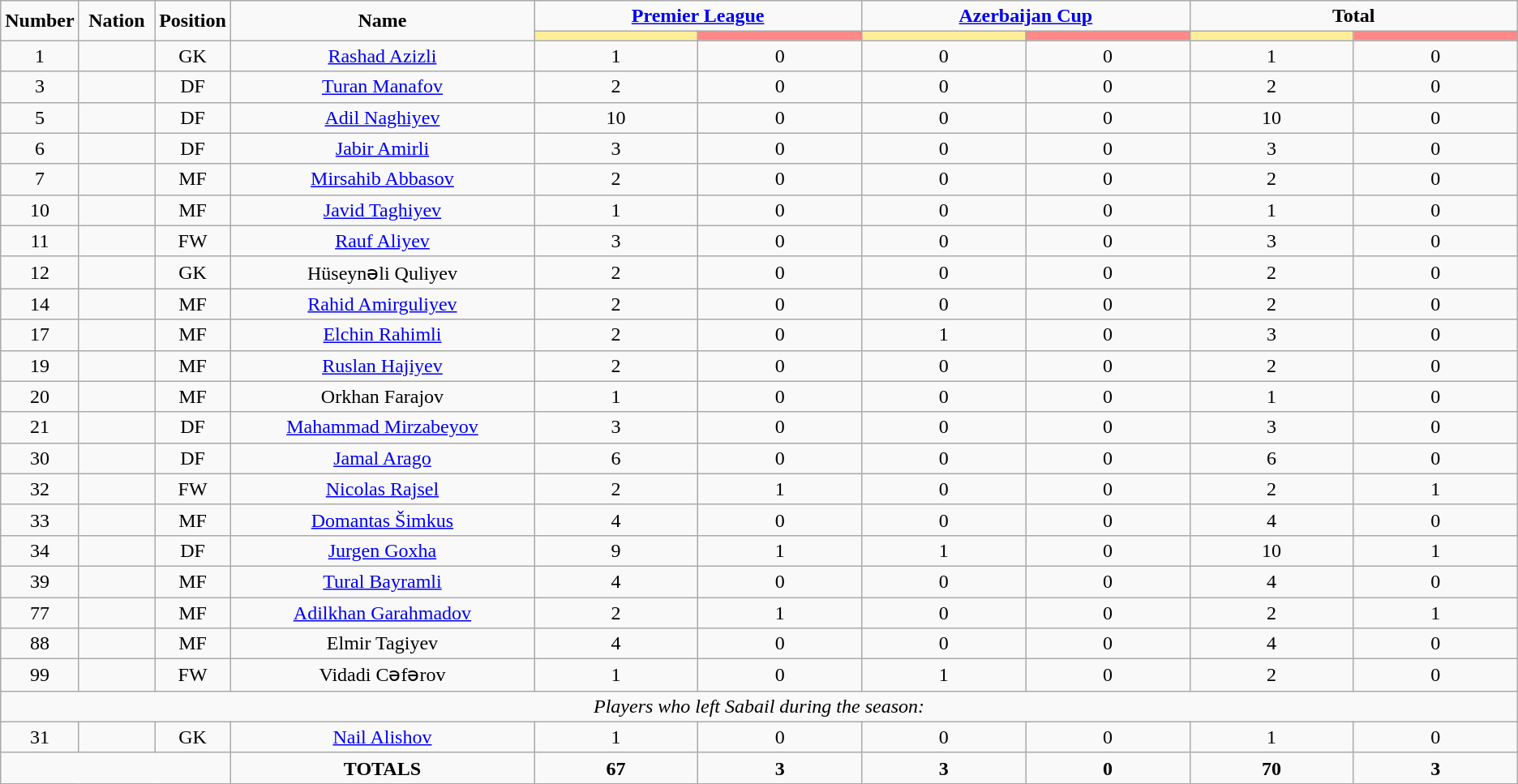<table class="wikitable" style="text-align:center;">
<tr>
<td rowspan="2"  style="width:5%; text-align:center;"><strong>Number</strong></td>
<td rowspan="2"  style="width:5%; text-align:center;"><strong>Nation</strong></td>
<td rowspan="2"  style="width:5%; text-align:center;"><strong>Position</strong></td>
<td rowspan="2"  style="width:20%; text-align:center;"><strong>Name</strong></td>
<td colspan="2" style="text-align:center;"><strong><a href='#'>Premier League</a></strong></td>
<td colspan="2" style="text-align:center;"><strong><a href='#'>Azerbaijan Cup</a></strong></td>
<td colspan="2" style="text-align:center;"><strong>Total</strong></td>
</tr>
<tr>
<th style="width:60px; background:#fe9;"></th>
<th style="width:60px; background:#ff8888;"></th>
<th style="width:60px; background:#fe9;"></th>
<th style="width:60px; background:#ff8888;"></th>
<th style="width:60px; background:#fe9;"></th>
<th style="width:60px; background:#ff8888;"></th>
</tr>
<tr>
<td>1</td>
<td></td>
<td>GK</td>
<td><a href='#'>Rashad Azizli</a></td>
<td>1</td>
<td>0</td>
<td>0</td>
<td>0</td>
<td>1</td>
<td>0</td>
</tr>
<tr>
<td>3</td>
<td></td>
<td>DF</td>
<td><a href='#'>Turan Manafov</a></td>
<td>2</td>
<td>0</td>
<td>0</td>
<td>0</td>
<td>2</td>
<td>0</td>
</tr>
<tr>
<td>5</td>
<td></td>
<td>DF</td>
<td><a href='#'>Adil Naghiyev</a></td>
<td>10</td>
<td>0</td>
<td>0</td>
<td>0</td>
<td>10</td>
<td>0</td>
</tr>
<tr>
<td>6</td>
<td></td>
<td>DF</td>
<td><a href='#'>Jabir Amirli</a></td>
<td>3</td>
<td>0</td>
<td>0</td>
<td>0</td>
<td>3</td>
<td>0</td>
</tr>
<tr>
<td>7</td>
<td></td>
<td>MF</td>
<td><a href='#'>Mirsahib Abbasov</a></td>
<td>2</td>
<td>0</td>
<td>0</td>
<td>0</td>
<td>2</td>
<td>0</td>
</tr>
<tr>
<td>10</td>
<td></td>
<td>MF</td>
<td><a href='#'>Javid Taghiyev</a></td>
<td>1</td>
<td>0</td>
<td>0</td>
<td>0</td>
<td>1</td>
<td>0</td>
</tr>
<tr>
<td>11</td>
<td></td>
<td>FW</td>
<td><a href='#'>Rauf Aliyev</a></td>
<td>3</td>
<td>0</td>
<td>0</td>
<td>0</td>
<td>3</td>
<td>0</td>
</tr>
<tr>
<td>12</td>
<td></td>
<td>GK</td>
<td>Hüseynəli Quliyev</td>
<td>2</td>
<td>0</td>
<td>0</td>
<td>0</td>
<td>2</td>
<td>0</td>
</tr>
<tr>
<td>14</td>
<td></td>
<td>MF</td>
<td><a href='#'>Rahid Amirguliyev</a></td>
<td>2</td>
<td>0</td>
<td>0</td>
<td>0</td>
<td>2</td>
<td>0</td>
</tr>
<tr>
<td>17</td>
<td></td>
<td>MF</td>
<td><a href='#'>Elchin Rahimli</a></td>
<td>2</td>
<td>0</td>
<td>1</td>
<td>0</td>
<td>3</td>
<td>0</td>
</tr>
<tr>
<td>19</td>
<td></td>
<td>MF</td>
<td><a href='#'>Ruslan Hajiyev</a></td>
<td>2</td>
<td>0</td>
<td>0</td>
<td>0</td>
<td>2</td>
<td>0</td>
</tr>
<tr>
<td>20</td>
<td></td>
<td>MF</td>
<td>Orkhan Farajov</td>
<td>1</td>
<td>0</td>
<td>0</td>
<td>0</td>
<td>1</td>
<td>0</td>
</tr>
<tr>
<td>21</td>
<td></td>
<td>DF</td>
<td><a href='#'>Mahammad Mirzabeyov</a></td>
<td>3</td>
<td>0</td>
<td>0</td>
<td>0</td>
<td>3</td>
<td>0</td>
</tr>
<tr>
<td>30</td>
<td></td>
<td>DF</td>
<td><a href='#'>Jamal Arago</a></td>
<td>6</td>
<td>0</td>
<td>0</td>
<td>0</td>
<td>6</td>
<td>0</td>
</tr>
<tr>
<td>32</td>
<td></td>
<td>FW</td>
<td><a href='#'>Nicolas Rajsel</a></td>
<td>2</td>
<td>1</td>
<td>0</td>
<td>0</td>
<td>2</td>
<td>1</td>
</tr>
<tr>
<td>33</td>
<td></td>
<td>MF</td>
<td><a href='#'>Domantas Šimkus</a></td>
<td>4</td>
<td>0</td>
<td>0</td>
<td>0</td>
<td>4</td>
<td>0</td>
</tr>
<tr>
<td>34</td>
<td></td>
<td>DF</td>
<td><a href='#'>Jurgen Goxha</a></td>
<td>9</td>
<td>1</td>
<td>1</td>
<td>0</td>
<td>10</td>
<td>1</td>
</tr>
<tr>
<td>39</td>
<td></td>
<td>MF</td>
<td><a href='#'>Tural Bayramli</a></td>
<td>4</td>
<td>0</td>
<td>0</td>
<td>0</td>
<td>4</td>
<td>0</td>
</tr>
<tr>
<td>77</td>
<td></td>
<td>MF</td>
<td><a href='#'>Adilkhan Garahmadov</a></td>
<td>2</td>
<td>1</td>
<td>0</td>
<td>0</td>
<td>2</td>
<td>1</td>
</tr>
<tr>
<td>88</td>
<td></td>
<td>MF</td>
<td>Elmir Tagiyev</td>
<td>4</td>
<td>0</td>
<td>0</td>
<td>0</td>
<td>4</td>
<td>0</td>
</tr>
<tr>
<td>99</td>
<td></td>
<td>FW</td>
<td>Vidadi Cəfərov</td>
<td>1</td>
<td>0</td>
<td>1</td>
<td>0</td>
<td>2</td>
<td>0</td>
</tr>
<tr>
<td colspan="14"><em>Players who left Sabail during the season:</em></td>
</tr>
<tr>
<td>31</td>
<td></td>
<td>GK</td>
<td><a href='#'>Nail Alishov</a></td>
<td>1</td>
<td>0</td>
<td>0</td>
<td>0</td>
<td>1</td>
<td>0</td>
</tr>
<tr>
<td colspan="3"></td>
<td><strong>TOTALS</strong></td>
<td><strong>67</strong></td>
<td><strong>3</strong></td>
<td><strong>3</strong></td>
<td><strong>0</strong></td>
<td><strong>70</strong></td>
<td><strong>3</strong></td>
</tr>
</table>
